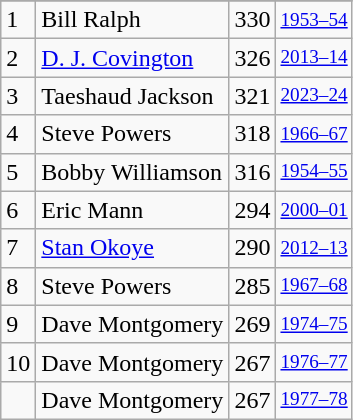<table class="wikitable">
<tr>
</tr>
<tr>
<td>1</td>
<td>Bill Ralph</td>
<td>330</td>
<td style="font-size:80%;"><a href='#'>1953–54</a></td>
</tr>
<tr>
<td>2</td>
<td><a href='#'>D. J. Covington</a></td>
<td>326</td>
<td style="font-size:80%;"><a href='#'>2013–14</a></td>
</tr>
<tr>
<td>3</td>
<td>Taeshaud Jackson</td>
<td>321</td>
<td style="font-size:80%;"><a href='#'>2023–24</a></td>
</tr>
<tr>
<td>4</td>
<td>Steve Powers</td>
<td>318</td>
<td style="font-size:80%;"><a href='#'>1966–67</a></td>
</tr>
<tr>
<td>5</td>
<td>Bobby Williamson</td>
<td>316</td>
<td style="font-size:80%;"><a href='#'>1954–55</a></td>
</tr>
<tr>
<td>6</td>
<td>Eric Mann</td>
<td>294</td>
<td style="font-size:80%;"><a href='#'>2000–01</a></td>
</tr>
<tr>
<td>7</td>
<td><a href='#'>Stan Okoye</a></td>
<td>290</td>
<td style="font-size:80%;"><a href='#'>2012–13</a></td>
</tr>
<tr>
<td>8</td>
<td>Steve Powers</td>
<td>285</td>
<td style="font-size:80%;"><a href='#'>1967–68</a></td>
</tr>
<tr>
<td>9</td>
<td>Dave Montgomery</td>
<td>269</td>
<td style="font-size:80%;"><a href='#'>1974–75</a></td>
</tr>
<tr>
<td>10</td>
<td>Dave Montgomery</td>
<td>267</td>
<td style="font-size:80%;"><a href='#'>1976–77</a></td>
</tr>
<tr>
<td></td>
<td>Dave Montgomery</td>
<td>267</td>
<td style="font-size:80%;"><a href='#'>1977–78</a></td>
</tr>
</table>
